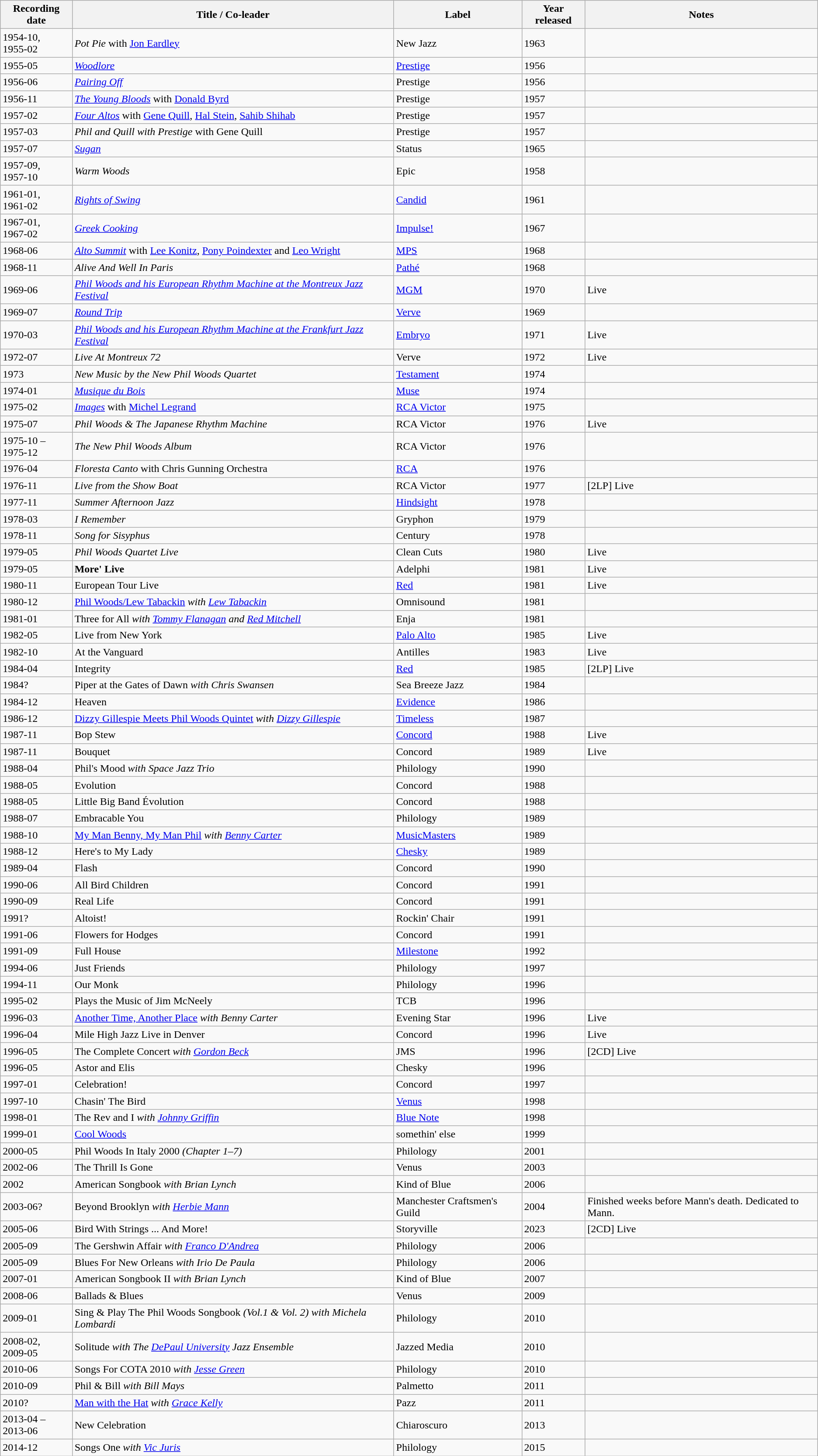<table class="wikitable sortable">
<tr>
<th>Recording date</th>
<th>Title / Co-leader</th>
<th>Label</th>
<th>Year released</th>
<th>Notes</th>
</tr>
<tr>
<td>1954-10, <br>1955-02</td>
<td><em>Pot Pie</em> with <a href='#'>Jon Eardley</a></td>
<td>New Jazz</td>
<td>1963</td>
<td></td>
</tr>
<tr>
<td>1955-05</td>
<td><em><a href='#'>Woodlore</a></em></td>
<td><a href='#'>Prestige</a></td>
<td>1956</td>
<td></td>
</tr>
<tr>
<td>1956-06</td>
<td><em><a href='#'>Pairing Off</a></em></td>
<td>Prestige</td>
<td>1956</td>
<td></td>
</tr>
<tr>
<td>1956-11</td>
<td><em><a href='#'>The Young Bloods</a></em> with <a href='#'>Donald Byrd</a></td>
<td>Prestige</td>
<td>1957</td>
<td></td>
</tr>
<tr>
<td>1957-02</td>
<td><em><a href='#'>Four Altos</a></em> with <a href='#'>Gene Quill</a>, <a href='#'>Hal Stein</a>, <a href='#'>Sahib Shihab</a></td>
<td>Prestige</td>
<td>1957</td>
<td></td>
</tr>
<tr>
<td>1957-03</td>
<td><em>Phil and Quill with Prestige</em> with Gene Quill</td>
<td>Prestige</td>
<td>1957</td>
<td></td>
</tr>
<tr>
<td>1957-07</td>
<td><em><a href='#'>Sugan</a></em></td>
<td>Status</td>
<td>1965</td>
<td></td>
</tr>
<tr>
<td>1957-09, <br>1957-10</td>
<td><em>Warm Woods</em></td>
<td>Epic</td>
<td>1958</td>
<td></td>
</tr>
<tr>
<td>1961-01, <br>1961-02</td>
<td><em><a href='#'>Rights of Swing</a></em></td>
<td><a href='#'>Candid</a></td>
<td>1961</td>
<td></td>
</tr>
<tr>
<td>1967-01, <br>1967-02</td>
<td><em><a href='#'>Greek Cooking</a></em></td>
<td><a href='#'>Impulse!</a></td>
<td>1967</td>
<td></td>
</tr>
<tr>
<td>1968-06</td>
<td><em><a href='#'>Alto Summit</a></em> with <a href='#'>Lee Konitz</a>, <a href='#'>Pony Poindexter</a> and <a href='#'>Leo Wright</a></td>
<td><a href='#'>MPS</a></td>
<td>1968</td>
<td></td>
</tr>
<tr>
<td>1968-11</td>
<td><em>Alive And Well In Paris</em></td>
<td><a href='#'>Pathé</a></td>
<td>1968</td>
<td></td>
</tr>
<tr>
<td>1969-06</td>
<td><em><a href='#'>Phil Woods and his European Rhythm Machine at the Montreux Jazz Festival</a></em></td>
<td><a href='#'>MGM</a></td>
<td>1970</td>
<td>Live</td>
</tr>
<tr>
<td>1969-07</td>
<td><em><a href='#'>Round Trip</a></em></td>
<td><a href='#'>Verve</a></td>
<td>1969</td>
<td></td>
</tr>
<tr>
<td>1970-03</td>
<td><em><a href='#'>Phil Woods and his European Rhythm Machine at the Frankfurt Jazz Festival</a></em></td>
<td><a href='#'>Embryo</a></td>
<td>1971</td>
<td>Live</td>
</tr>
<tr>
<td>1972-07</td>
<td><em>Live At Montreux 72</em></td>
<td>Verve</td>
<td>1972</td>
<td>Live</td>
</tr>
<tr>
<td>1973</td>
<td><em>New Music by the New Phil Woods Quartet</em></td>
<td><a href='#'>Testament</a></td>
<td>1974</td>
<td></td>
</tr>
<tr>
<td>1974-01</td>
<td><em><a href='#'>Musique du Bois</a></em></td>
<td><a href='#'>Muse</a></td>
<td>1974</td>
<td></td>
</tr>
<tr>
<td>1975-02</td>
<td><em><a href='#'>Images</a></em> with <a href='#'>Michel Legrand</a></td>
<td><a href='#'>RCA Victor</a></td>
<td>1975</td>
<td></td>
</tr>
<tr>
<td>1975-07</td>
<td><em>Phil Woods & The Japanese Rhythm Machine</em></td>
<td>RCA Victor</td>
<td>1976</td>
<td>Live</td>
</tr>
<tr>
<td>1975-10 –<br>1975-12</td>
<td><em>The New Phil Woods Album</em></td>
<td>RCA Victor</td>
<td>1976</td>
<td></td>
</tr>
<tr>
<td>1976-04</td>
<td><em>Floresta Canto</em> with Chris Gunning Orchestra</td>
<td><a href='#'>RCA</a></td>
<td>1976</td>
<td></td>
</tr>
<tr>
<td>1976-11</td>
<td><em>Live from the Show Boat</em></td>
<td>RCA Victor</td>
<td>1977</td>
<td>[2LP] Live</td>
</tr>
<tr>
<td>1977-11</td>
<td><em>Summer Afternoon Jazz</em></td>
<td><a href='#'>Hindsight</a></td>
<td>1978</td>
<td></td>
</tr>
<tr>
<td>1978-03</td>
<td><em>I Remember</em></td>
<td>Gryphon</td>
<td>1979</td>
<td></td>
</tr>
<tr>
<td>1978-11</td>
<td><em>Song for Sisyphus</em></td>
<td>Century</td>
<td>1978</td>
<td></td>
</tr>
<tr>
<td>1979-05</td>
<td><em>Phil Woods Quartet Live</em></td>
<td>Clean Cuts</td>
<td>1980</td>
<td>Live</td>
</tr>
<tr>
<td>1979-05</td>
<td><strong>More' Live<em></td>
<td>Adelphi</td>
<td>1981</td>
<td>Live</td>
</tr>
<tr>
<td>1980-11</td>
<td></em>European Tour Live<em></td>
<td><a href='#'>Red</a></td>
<td>1981</td>
<td>Live</td>
</tr>
<tr>
<td>1980-12</td>
<td></em><a href='#'>Phil Woods/Lew Tabackin</a><em> with <a href='#'>Lew Tabackin</a></td>
<td>Omnisound</td>
<td>1981</td>
<td></td>
</tr>
<tr>
<td>1981-01</td>
<td></em>Three for All<em> with <a href='#'>Tommy Flanagan</a> and <a href='#'>Red Mitchell</a></td>
<td>Enja</td>
<td>1981</td>
<td></td>
</tr>
<tr>
<td>1982-05</td>
<td></em>Live from New York<em></td>
<td><a href='#'>Palo Alto</a></td>
<td>1985</td>
<td>Live</td>
</tr>
<tr>
<td>1982-10</td>
<td></em>At the Vanguard<em></td>
<td>Antilles</td>
<td>1983</td>
<td>Live</td>
</tr>
<tr>
<td>1984-04</td>
<td></em>Integrity<em></td>
<td><a href='#'>Red</a></td>
<td>1985</td>
<td>[2LP] Live</td>
</tr>
<tr>
<td>1984?</td>
<td></em>Piper at the Gates of Dawn<em> with Chris Swansen</td>
<td>Sea Breeze Jazz</td>
<td>1984</td>
<td></td>
</tr>
<tr>
<td>1984-12</td>
<td></em>Heaven<em></td>
<td><a href='#'>Evidence</a></td>
<td>1986</td>
<td></td>
</tr>
<tr>
<td>1986-12</td>
<td></em><a href='#'>Dizzy Gillespie Meets Phil Woods Quintet</a><em> with <a href='#'>Dizzy Gillespie</a></td>
<td><a href='#'>Timeless</a></td>
<td>1987</td>
<td></td>
</tr>
<tr>
<td>1987-11</td>
<td></em>Bop Stew<em></td>
<td><a href='#'>Concord</a></td>
<td>1988</td>
<td>Live</td>
</tr>
<tr>
<td>1987-11</td>
<td></em>Bouquet<em></td>
<td>Concord</td>
<td>1989</td>
<td>Live</td>
</tr>
<tr>
<td>1988-04 </td>
<td></em>Phil's Mood<em> with Space Jazz Trio</td>
<td>Philology</td>
<td>1990</td>
<td></td>
</tr>
<tr>
<td>1988-05</td>
<td></em>Evolution<em></td>
<td>Concord</td>
<td>1988</td>
<td></td>
</tr>
<tr>
<td>1988-05</td>
<td></em>Little Big Band Évolution<em></td>
<td>Concord</td>
<td>1988</td>
<td></td>
</tr>
<tr>
<td>1988-07</td>
<td></em>Embracable You<em></td>
<td>Philology</td>
<td>1989</td>
<td></td>
</tr>
<tr>
<td>1988-10</td>
<td></em><a href='#'>My Man Benny, My Man Phil</a><em> with <a href='#'>Benny Carter</a></td>
<td><a href='#'>MusicMasters</a></td>
<td>1989</td>
<td></td>
</tr>
<tr>
<td>1988-12</td>
<td></em>Here's to My Lady<em></td>
<td><a href='#'>Chesky</a></td>
<td>1989</td>
<td></td>
</tr>
<tr>
<td>1989-04</td>
<td></em>Flash<em></td>
<td>Concord</td>
<td>1990</td>
<td></td>
</tr>
<tr>
<td>1990-06</td>
<td></em>All Bird Children<em></td>
<td>Concord</td>
<td>1991</td>
<td></td>
</tr>
<tr>
<td>1990-09</td>
<td></em>Real Life<em></td>
<td>Concord</td>
<td>1991</td>
<td></td>
</tr>
<tr>
<td>1991?</td>
<td></em>Altoist!<em></td>
<td>Rockin' Chair</td>
<td>1991</td>
<td></td>
</tr>
<tr>
<td>1991-06</td>
<td></em>Flowers for Hodges<em></td>
<td>Concord</td>
<td>1991</td>
<td></td>
</tr>
<tr>
<td>1991-09</td>
<td></em>Full House<em></td>
<td><a href='#'>Milestone</a></td>
<td>1992</td>
<td></td>
</tr>
<tr>
<td>1994-06</td>
<td></em>Just Friends<em></td>
<td>Philology</td>
<td>1997</td>
<td></td>
</tr>
<tr>
<td>1994-11</td>
<td></em>Our Monk<em></td>
<td>Philology</td>
<td>1996</td>
<td></td>
</tr>
<tr>
<td>1995-02</td>
<td></em>Plays the Music of Jim McNeely<em></td>
<td>TCB</td>
<td>1996</td>
<td></td>
</tr>
<tr>
<td>1996-03</td>
<td></em><a href='#'>Another Time, Another Place</a><em> with Benny Carter</td>
<td>Evening Star</td>
<td>1996</td>
<td>Live</td>
</tr>
<tr>
<td>1996-04</td>
<td></em>Mile High Jazz Live in Denver<em></td>
<td>Concord</td>
<td>1996</td>
<td>Live</td>
</tr>
<tr>
<td>1996-05</td>
<td></em>The Complete Concert<em> with <a href='#'>Gordon Beck</a></td>
<td>JMS</td>
<td>1996</td>
<td>[2CD] Live</td>
</tr>
<tr>
<td>1996-05</td>
<td></em>Astor and Elis<em></td>
<td>Chesky</td>
<td>1996</td>
<td></td>
</tr>
<tr>
<td>1997-01</td>
<td></em>Celebration!<em></td>
<td>Concord</td>
<td>1997</td>
<td></td>
</tr>
<tr>
<td>1997-10</td>
<td></em>Chasin' The Bird<em></td>
<td><a href='#'>Venus</a></td>
<td>1998</td>
<td></td>
</tr>
<tr>
<td>1998-01</td>
<td></em>The Rev and I<em> with <a href='#'>Johnny Griffin</a></td>
<td><a href='#'>Blue Note</a></td>
<td>1998</td>
<td></td>
</tr>
<tr>
<td>1999-01</td>
<td></em><a href='#'>Cool Woods</a><em></td>
<td>somethin' else</td>
<td>1999</td>
<td></td>
</tr>
<tr>
<td>2000-05</td>
<td></em>Phil Woods In Italy 2000<em> (Chapter 1–7)</td>
<td>Philology</td>
<td>2001</td>
</tr>
<tr>
<td>2002-06</td>
<td></em>The Thrill Is Gone<em></td>
<td>Venus</td>
<td>2003</td>
<td></td>
</tr>
<tr>
<td>2002</td>
<td></em>American Songbook<em> with Brian Lynch</td>
<td>Kind of Blue</td>
<td>2006</td>
<td></td>
</tr>
<tr>
<td>2003-06?</td>
<td></em>Beyond Brooklyn<em> with <a href='#'>Herbie Mann</a></td>
<td>Manchester Craftsmen's Guild</td>
<td>2004</td>
<td>Finished weeks before Mann's death. Dedicated to Mann.</td>
</tr>
<tr>
<td>2005-06</td>
<td></em>Bird With Strings ... And More!<em></td>
<td>Storyville</td>
<td>2023</td>
<td>[2CD] Live</td>
</tr>
<tr>
<td>2005-09</td>
<td></em>The Gershwin Affair<em> with <a href='#'>Franco D'Andrea</a></td>
<td>Philology</td>
<td>2006</td>
<td></td>
</tr>
<tr>
<td>2005-09</td>
<td></em>Blues For New Orleans<em> with Irio De Paula</td>
<td>Philology</td>
<td>2006</td>
<td></td>
</tr>
<tr>
<td>2007-01</td>
<td></em>American Songbook II<em> with Brian Lynch</td>
<td>Kind of Blue</td>
<td>2007</td>
<td></td>
</tr>
<tr>
<td>2008-06</td>
<td></em>Ballads & Blues<em></td>
<td>Venus</td>
<td>2009</td>
<td></td>
</tr>
<tr>
<td>2009-01</td>
<td></em>Sing & Play The Phil Woods Songbook<em> (Vol.1 & Vol. 2) with Michela Lombardi</td>
<td>Philology</td>
<td>2010</td>
<td></td>
</tr>
<tr>
<td>2008-02, <br>2009-05</td>
<td></em>Solitude<em> with The <a href='#'>DePaul University</a> Jazz Ensemble</td>
<td>Jazzed Media</td>
<td>2010</td>
<td></td>
</tr>
<tr>
<td>2010-06</td>
<td></em>Songs For COTA 2010<em> with <a href='#'>Jesse Green</a></td>
<td>Philology</td>
<td>2010</td>
<td></td>
</tr>
<tr>
<td>2010-09</td>
<td></em>Phil & Bill<em> with Bill Mays</td>
<td>Palmetto</td>
<td>2011</td>
<td></td>
</tr>
<tr>
<td>2010?</td>
<td></em><a href='#'>Man with the Hat</a><em> with <a href='#'>Grace Kelly</a></td>
<td>Pazz</td>
<td>2011</td>
<td></td>
</tr>
<tr>
<td>2013-04 –<br>2013-06</td>
<td></em>New Celebration<em></td>
<td>Chiaroscuro</td>
<td>2013</td>
<td></td>
</tr>
<tr ->
<td>2014-12</td>
<td></em>Songs One<em> with <a href='#'>Vic Juris</a></td>
<td>Philology</td>
<td>2015</td>
<td></td>
</tr>
</table>
